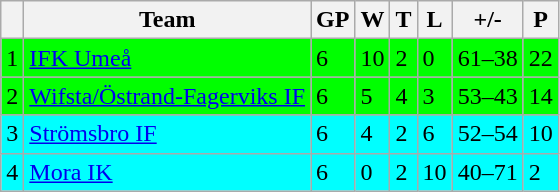<table class="wikitable">
<tr>
<th></th>
<th>Team</th>
<th>GP</th>
<th>W</th>
<th>T</th>
<th>L</th>
<th>+/-</th>
<th>P</th>
</tr>
<tr style="background:#00FF00">
<td>1</td>
<td><a href='#'>IFK Umeå</a></td>
<td>6</td>
<td>10</td>
<td>2</td>
<td>0</td>
<td>61–38</td>
<td>22</td>
</tr>
<tr style="background:#00FF00">
<td>2</td>
<td><a href='#'>Wifsta/Östrand-Fagerviks IF</a></td>
<td>6</td>
<td>5</td>
<td>4</td>
<td>3</td>
<td>53–43</td>
<td>14</td>
</tr>
<tr style="background:#00FFFF">
<td>3</td>
<td><a href='#'>Strömsbro IF</a></td>
<td>6</td>
<td>4</td>
<td>2</td>
<td>6</td>
<td>52–54</td>
<td>10</td>
</tr>
<tr style="background:#00FFFF">
<td>4</td>
<td><a href='#'>Mora IK</a></td>
<td>6</td>
<td>0</td>
<td>2</td>
<td>10</td>
<td>40–71</td>
<td>2</td>
</tr>
</table>
